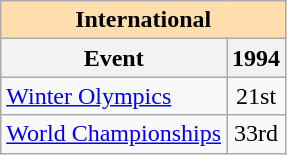<table class="wikitable" style="text-align:center">
<tr>
<th style="background-color: #ffdead; " colspan=2 align=center>International</th>
</tr>
<tr>
<th>Event</th>
<th>1994</th>
</tr>
<tr>
<td align=left><a href='#'>Winter Olympics</a></td>
<td>21st</td>
</tr>
<tr>
<td align=left><a href='#'>World Championships</a></td>
<td>33rd</td>
</tr>
</table>
